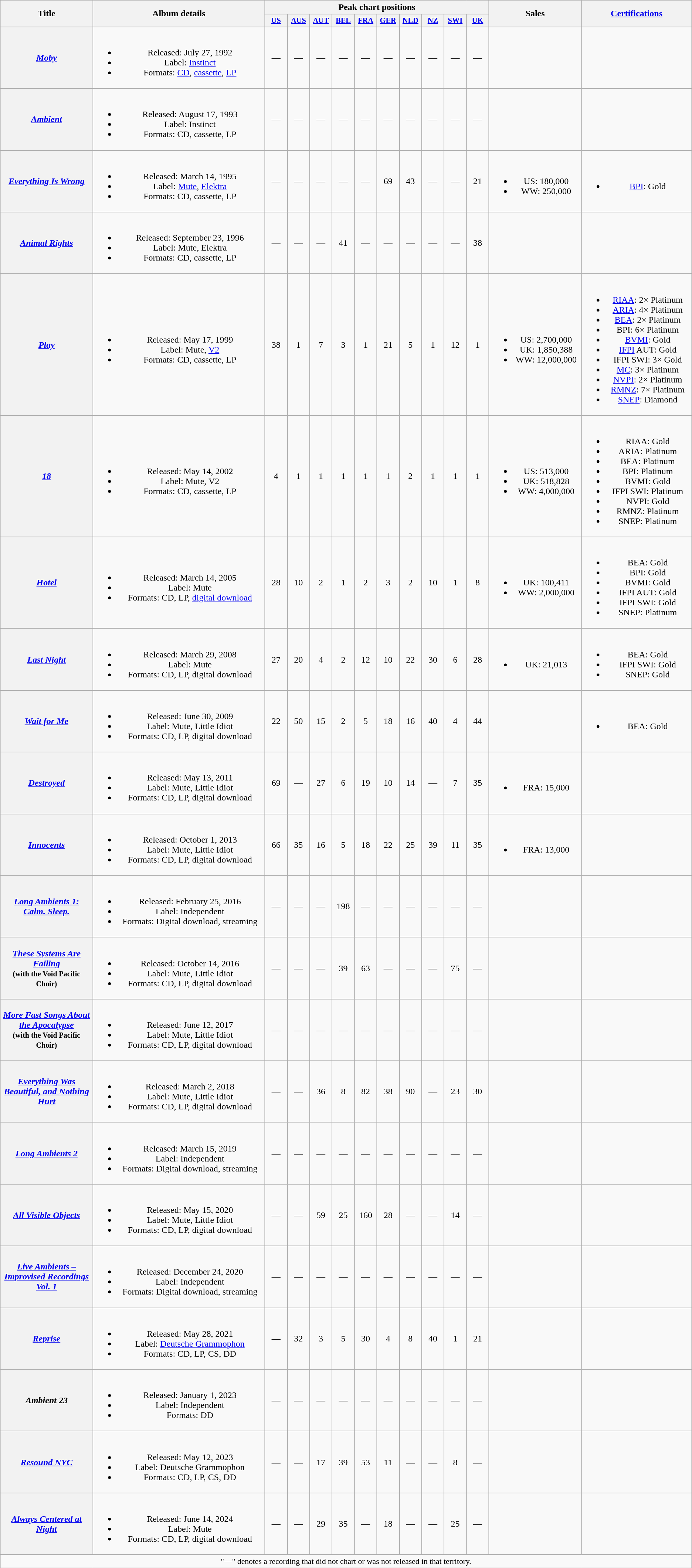<table class="wikitable plainrowheaders" style="text-align:center;">
<tr>
<th scope="col" rowspan="2" style="width:10em;">Title</th>
<th scope="col" rowspan="2" style="width:19em;">Album details</th>
<th scope="col" colspan="10">Peak chart positions</th>
<th scope="col" rowspan="2" style="width:10em;">Sales</th>
<th scope="col" rowspan="2" style="width:12em;"><a href='#'>Certifications</a></th>
</tr>
<tr>
<th scope="col" style="width:2.5em;font-size:85%;"><a href='#'>US</a><br></th>
<th scope="col" style="width:2.5em;font-size:85%;"><a href='#'>AUS</a><br></th>
<th scope="col" style="width:2.5em;font-size:85%;"><a href='#'>AUT</a><br></th>
<th scope="col" style="width:2.5em;font-size:85%;"><a href='#'>BEL</a><br></th>
<th scope="col" style="width:2.5em;font-size:85%;"><a href='#'>FRA</a><br></th>
<th scope="col" style="width:2.5em;font-size:85%;"><a href='#'>GER</a><br></th>
<th scope="col" style="width:2.5em;font-size:85%;"><a href='#'>NLD</a><br></th>
<th scope="col" style="width:2.5em;font-size:85%;"><a href='#'>NZ</a><br></th>
<th scope="col" style="width:2.5em;font-size:85%;"><a href='#'>SWI</a><br></th>
<th scope="col" style="width:2.5em;font-size:85%;"><a href='#'>UK</a><br></th>
</tr>
<tr>
<th scope="row"><em><a href='#'>Moby</a></em></th>
<td><br><ul><li>Released: July 27, 1992</li><li>Label: <a href='#'>Instinct</a></li><li>Formats: <a href='#'>CD</a>, <a href='#'>cassette</a>, <a href='#'>LP</a></li></ul></td>
<td>—</td>
<td>—</td>
<td>—</td>
<td>—</td>
<td>—</td>
<td>—</td>
<td>—</td>
<td>—</td>
<td>—</td>
<td>—</td>
<td></td>
<td></td>
</tr>
<tr>
<th scope="row"><em><a href='#'>Ambient</a></em></th>
<td><br><ul><li>Released: August 17, 1993</li><li>Label: Instinct</li><li>Formats: CD, cassette, LP</li></ul></td>
<td>—</td>
<td>—</td>
<td>—</td>
<td>—</td>
<td>—</td>
<td>—</td>
<td>—</td>
<td>—</td>
<td>—</td>
<td>—</td>
<td></td>
<td></td>
</tr>
<tr>
<th scope="row"><em><a href='#'>Everything Is Wrong</a></em></th>
<td><br><ul><li>Released: March 14, 1995</li><li>Label: <a href='#'>Mute</a>, <a href='#'>Elektra</a></li><li>Formats: CD, cassette, LP</li></ul></td>
<td>—</td>
<td>—</td>
<td>—</td>
<td>—</td>
<td>—</td>
<td>69</td>
<td>43</td>
<td>—</td>
<td>—</td>
<td>21</td>
<td><br><ul><li>US: 180,000</li><li>WW: 250,000</li></ul></td>
<td><br><ul><li><a href='#'>BPI</a>: Gold</li></ul></td>
</tr>
<tr>
<th scope="row"><em><a href='#'>Animal Rights</a></em></th>
<td><br><ul><li>Released: September 23, 1996</li><li>Label: Mute, Elektra</li><li>Formats: CD, cassette, LP</li></ul></td>
<td>—</td>
<td>—</td>
<td>—</td>
<td>41</td>
<td>—</td>
<td>—</td>
<td>—</td>
<td>—</td>
<td>—</td>
<td>38</td>
<td></td>
<td></td>
</tr>
<tr>
<th scope="row"><em><a href='#'>Play</a></em></th>
<td><br><ul><li>Released: May 17, 1999</li><li>Label: Mute, <a href='#'>V2</a></li><li>Formats: CD, cassette, LP</li></ul></td>
<td>38</td>
<td>1</td>
<td>7</td>
<td>3</td>
<td>1</td>
<td>21</td>
<td>5</td>
<td>1</td>
<td>12</td>
<td>1</td>
<td><br><ul><li>US: 2,700,000</li><li>UK: 1,850,388</li><li>WW: 12,000,000</li></ul></td>
<td><br><ul><li><a href='#'>RIAA</a>: 2× Platinum</li><li><a href='#'>ARIA</a>: 4× Platinum</li><li><a href='#'>BEA</a>: 2× Platinum</li><li>BPI: 6× Platinum</li><li><a href='#'>BVMI</a>: Gold</li><li><a href='#'>IFPI</a> AUT: Gold</li><li>IFPI SWI: 3× Gold</li><li><a href='#'>MC</a>: 3× Platinum</li><li><a href='#'>NVPI</a>: 2× Platinum</li><li><a href='#'>RMNZ</a>: 7× Platinum</li><li><a href='#'>SNEP</a>: Diamond</li></ul></td>
</tr>
<tr>
<th scope="row"><em><a href='#'>18</a></em></th>
<td><br><ul><li>Released: May 14, 2002</li><li>Label: Mute, V2</li><li>Formats: CD, cassette, LP</li></ul></td>
<td>4</td>
<td>1</td>
<td>1</td>
<td>1</td>
<td>1</td>
<td>1</td>
<td>2</td>
<td>1</td>
<td>1</td>
<td>1</td>
<td><br><ul><li>US: 513,000</li><li>UK: 518,828</li><li>WW: 4,000,000</li></ul></td>
<td><br><ul><li>RIAA: Gold</li><li>ARIA: Platinum</li><li>BEA: Platinum</li><li>BPI: Platinum</li><li>BVMI: Gold</li><li>IFPI SWI: Platinum</li><li>NVPI: Gold</li><li>RMNZ: Platinum</li><li>SNEP: Platinum</li></ul></td>
</tr>
<tr>
<th scope="row"><em><a href='#'>Hotel</a></em></th>
<td><br><ul><li>Released: March 14, 2005</li><li>Label: Mute</li><li>Formats: CD, LP, <a href='#'>digital download</a></li></ul></td>
<td>28</td>
<td>10</td>
<td>2</td>
<td>1</td>
<td>2</td>
<td>3</td>
<td>2</td>
<td>10</td>
<td>1</td>
<td>8</td>
<td><br><ul><li>UK: 100,411</li><li>WW: 2,000,000</li></ul></td>
<td><br><ul><li>BEA: Gold</li><li>BPI: Gold</li><li>BVMI: Gold</li><li>IFPI AUT: Gold</li><li>IFPI SWI: Gold</li><li>SNEP: Platinum</li></ul></td>
</tr>
<tr>
<th scope="row"><em><a href='#'>Last Night</a></em></th>
<td><br><ul><li>Released: March 29, 2008</li><li>Label: Mute</li><li>Formats: CD, LP, digital download</li></ul></td>
<td>27</td>
<td>20</td>
<td>4</td>
<td>2</td>
<td>12</td>
<td>10</td>
<td>22</td>
<td>30</td>
<td>6</td>
<td>28</td>
<td><br><ul><li>UK: 21,013</li></ul></td>
<td><br><ul><li>BEA: Gold</li><li>IFPI SWI: Gold</li><li>SNEP: Gold</li></ul></td>
</tr>
<tr>
<th scope="row"><em><a href='#'>Wait for Me</a></em></th>
<td><br><ul><li>Released: June 30, 2009</li><li>Label: Mute, Little Idiot</li><li>Formats: CD, LP, digital download</li></ul></td>
<td>22</td>
<td>50</td>
<td>15</td>
<td>2</td>
<td>5</td>
<td>18</td>
<td>16</td>
<td>40</td>
<td>4</td>
<td>44</td>
<td></td>
<td><br><ul><li>BEA: Gold</li></ul></td>
</tr>
<tr>
<th scope="row"><em><a href='#'>Destroyed</a></em></th>
<td><br><ul><li>Released: May 13, 2011</li><li>Label: Mute, Little Idiot</li><li>Formats: CD, LP, digital download</li></ul></td>
<td>69</td>
<td>—</td>
<td>27</td>
<td>6</td>
<td>19</td>
<td>10</td>
<td>14</td>
<td>—</td>
<td>7</td>
<td>35</td>
<td><br><ul><li>FRA: 15,000</li></ul></td>
<td></td>
</tr>
<tr>
<th scope="row"><em><a href='#'>Innocents</a></em></th>
<td><br><ul><li>Released: October 1, 2013</li><li>Label: Mute, Little Idiot</li><li>Formats: CD, LP, digital download</li></ul></td>
<td>66</td>
<td>35</td>
<td>16</td>
<td>5</td>
<td>18</td>
<td>22</td>
<td>25</td>
<td>39</td>
<td>11</td>
<td>35</td>
<td><br><ul><li>FRA: 13,000</li></ul></td>
<td></td>
</tr>
<tr>
<th scope="row"><em><a href='#'>Long Ambients 1: Calm. Sleep.</a></em></th>
<td><br><ul><li>Released: February 25, 2016</li><li>Label: Independent</li><li>Formats: Digital download, streaming</li></ul></td>
<td>—</td>
<td>—</td>
<td>—</td>
<td>198</td>
<td>—</td>
<td>—</td>
<td>—</td>
<td>—</td>
<td>—</td>
<td>—</td>
<td></td>
<td></td>
</tr>
<tr>
<th scope="row"><em><a href='#'>These Systems Are Failing</a></em><br><small>(with the Void Pacific Choir)</small></th>
<td><br><ul><li>Released: October 14, 2016</li><li>Label: Mute, Little Idiot</li><li>Formats: CD, LP, digital download</li></ul></td>
<td>—</td>
<td>—</td>
<td>—</td>
<td>39</td>
<td>63</td>
<td>—</td>
<td>—</td>
<td>—</td>
<td>75</td>
<td>—</td>
<td></td>
<td></td>
</tr>
<tr>
<th scope="row"><em><a href='#'>More Fast Songs About the Apocalypse</a></em><br><small>(with the Void Pacific Choir)</small></th>
<td><br><ul><li>Released: June 12, 2017</li><li>Label: Mute, Little Idiot</li><li>Formats: CD, LP, digital download</li></ul></td>
<td>—</td>
<td>—</td>
<td>—</td>
<td>—</td>
<td>—</td>
<td>—</td>
<td>—</td>
<td>—</td>
<td>—</td>
<td>—</td>
<td></td>
<td></td>
</tr>
<tr>
<th scope="row"><em><a href='#'>Everything Was Beautiful, and Nothing Hurt</a></em></th>
<td><br><ul><li>Released: March 2, 2018</li><li>Label: Mute, Little Idiot</li><li>Formats: CD, LP, digital download</li></ul></td>
<td>—</td>
<td>—</td>
<td>36</td>
<td>8</td>
<td>82</td>
<td>38</td>
<td>90</td>
<td>—</td>
<td>23</td>
<td>30</td>
<td></td>
<td></td>
</tr>
<tr>
<th scope="row"><em><a href='#'>Long Ambients 2</a></em></th>
<td><br><ul><li>Released: March 15, 2019</li><li>Label: Independent</li><li>Formats: Digital download, streaming</li></ul></td>
<td>—</td>
<td>—</td>
<td>—</td>
<td>—</td>
<td>—</td>
<td>—</td>
<td>—</td>
<td>—</td>
<td>—</td>
<td>—</td>
<td></td>
<td></td>
</tr>
<tr>
<th scope="row"><em><a href='#'>All Visible Objects</a></em></th>
<td><br><ul><li>Released: May 15, 2020</li><li>Label: Mute, Little Idiot</li><li>Formats: CD, LP, digital download</li></ul></td>
<td>—</td>
<td>—</td>
<td>59</td>
<td>25</td>
<td>160</td>
<td>28</td>
<td>—</td>
<td>—</td>
<td>14</td>
<td>—</td>
<td></td>
<td></td>
</tr>
<tr>
<th scope="row"><em><a href='#'>Live Ambients – Improvised Recordings Vol. 1</a></em></th>
<td><br><ul><li>Released: December 24, 2020</li><li>Label: Independent</li><li>Formats: Digital download, streaming</li></ul></td>
<td>—</td>
<td>—</td>
<td>—</td>
<td>—</td>
<td>—</td>
<td>—</td>
<td>—</td>
<td>—</td>
<td>—</td>
<td>—</td>
<td></td>
<td></td>
</tr>
<tr>
<th scope="row"><em><a href='#'>Reprise</a></em></th>
<td><br><ul><li>Released: May 28, 2021</li><li>Label: <a href='#'>Deutsche Grammophon</a></li><li>Formats: CD, LP, CS, DD</li></ul></td>
<td>—</td>
<td>32</td>
<td>3</td>
<td>5</td>
<td>30</td>
<td>4</td>
<td>8</td>
<td>40</td>
<td>1</td>
<td>21</td>
<td></td>
<td></td>
</tr>
<tr>
<th scope="row"><em>Ambient 23</em></th>
<td><br><ul><li>Released: January 1, 2023</li><li>Label: Independent</li><li>Formats: DD</li></ul></td>
<td>—</td>
<td>—</td>
<td>—</td>
<td>—</td>
<td>—</td>
<td>—</td>
<td>—</td>
<td>—</td>
<td>—</td>
<td>—</td>
<td></td>
<td></td>
</tr>
<tr>
<th scope="row"><em><a href='#'>Resound NYC</a></em></th>
<td><br><ul><li>Released: May 12, 2023</li><li>Label: Deutsche Grammophon</li><li>Formats: CD, LP, CS, DD</li></ul></td>
<td>—</td>
<td>—</td>
<td>17</td>
<td>39</td>
<td>53</td>
<td>11</td>
<td>—</td>
<td>—</td>
<td>8</td>
<td>—</td>
<td></td>
<td></td>
</tr>
<tr>
<th scope="row"><em><a href='#'>Always Centered at Night</a></em></th>
<td><br><ul><li>Released: June 14, 2024</li><li>Label: Mute</li><li>Formats: CD, LP, digital download</li></ul></td>
<td>—</td>
<td>—</td>
<td>29</td>
<td>35</td>
<td>—</td>
<td>18</td>
<td>—</td>
<td>—</td>
<td>25</td>
<td>—</td>
<td></td>
<td></td>
</tr>
<tr>
<td colspan="15" style="font-size:90%">"—" denotes a recording that did not chart or was not released in that territory.</td>
</tr>
</table>
